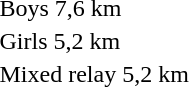<table>
<tr>
<td>Boys 7,6 km</td>
<td></td>
<td></td>
<td></td>
</tr>
<tr>
<td>Girls 5,2 km</td>
<td></td>
<td></td>
<td></td>
</tr>
<tr>
<td>Mixed relay 5,2 km</td>
<td></td>
<td></td>
<td></td>
</tr>
</table>
